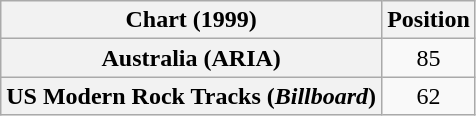<table class="wikitable plainrowheaders" style="text-align:center">
<tr>
<th>Chart (1999)</th>
<th>Position</th>
</tr>
<tr>
<th scope="row">Australia (ARIA)</th>
<td>85</td>
</tr>
<tr>
<th scope="row">US Modern Rock Tracks (<em>Billboard</em>)</th>
<td>62</td>
</tr>
</table>
